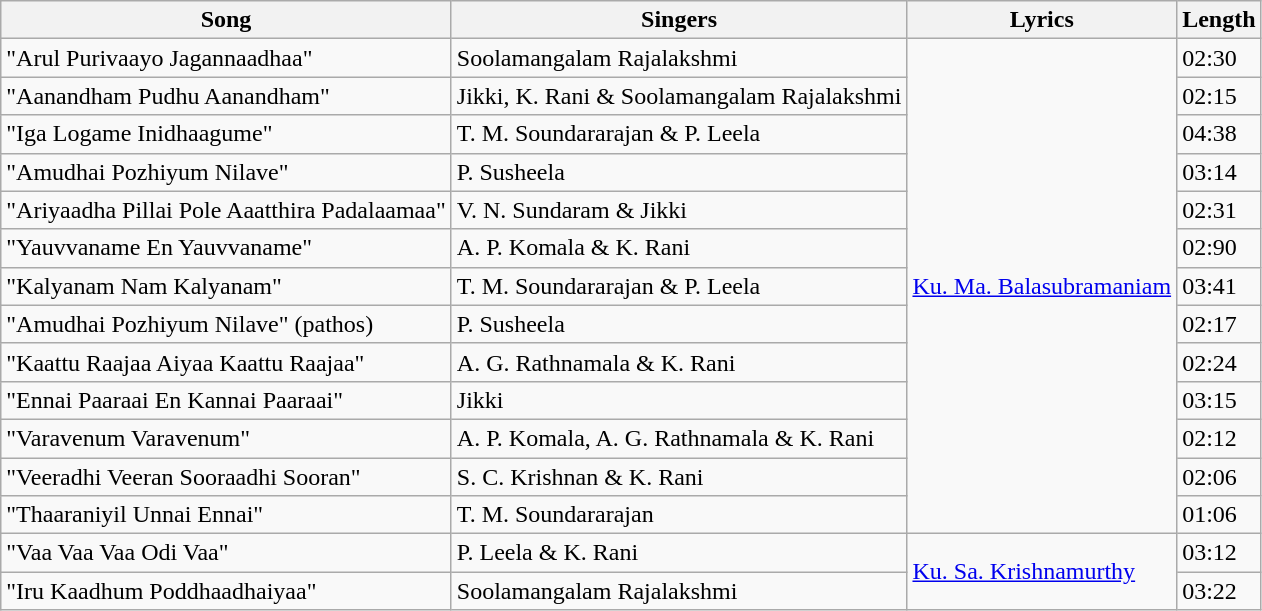<table class="wikitable">
<tr>
<th>Song</th>
<th>Singers</th>
<th>Lyrics</th>
<th>Length</th>
</tr>
<tr>
<td>"Arul Purivaayo Jagannaadhaa"</td>
<td>Soolamangalam Rajalakshmi</td>
<td rowspan=13><a href='#'>Ku. Ma. Balasubramaniam</a></td>
<td>02:30</td>
</tr>
<tr>
<td>"Aanandham Pudhu Aanandham"</td>
<td>Jikki, K. Rani & Soolamangalam Rajalakshmi</td>
<td>02:15</td>
</tr>
<tr>
<td>"Iga Logame Inidhaagume"</td>
<td>T. M. Soundararajan & P. Leela</td>
<td>04:38</td>
</tr>
<tr>
<td>"Amudhai Pozhiyum Nilave"</td>
<td>P. Susheela</td>
<td>03:14</td>
</tr>
<tr>
<td>"Ariyaadha Pillai Pole Aaatthira Padalaamaa"</td>
<td>V. N. Sundaram & Jikki</td>
<td>02:31</td>
</tr>
<tr>
<td>"Yauvvaname En Yauvvaname"</td>
<td>A. P. Komala & K. Rani</td>
<td>02:90</td>
</tr>
<tr>
<td>"Kalyanam Nam Kalyanam"</td>
<td>T. M. Soundararajan & P. Leela</td>
<td>03:41</td>
</tr>
<tr>
<td>"Amudhai Pozhiyum Nilave" (pathos)</td>
<td>P. Susheela</td>
<td>02:17</td>
</tr>
<tr>
<td>"Kaattu Raajaa Aiyaa Kaattu Raajaa"</td>
<td>A. G. Rathnamala & K. Rani</td>
<td>02:24</td>
</tr>
<tr>
<td>"Ennai Paaraai En Kannai Paaraai"</td>
<td>Jikki</td>
<td>03:15</td>
</tr>
<tr>
<td>"Varavenum Varavenum"</td>
<td>A. P. Komala, A. G. Rathnamala & K. Rani</td>
<td>02:12</td>
</tr>
<tr>
<td>"Veeradhi Veeran Sooraadhi Sooran"</td>
<td>S. C. Krishnan & K. Rani</td>
<td>02:06</td>
</tr>
<tr>
<td>"Thaaraniyil Unnai Ennai"</td>
<td>T. M. Soundararajan</td>
<td>01:06</td>
</tr>
<tr>
<td>"Vaa Vaa Vaa Odi Vaa"</td>
<td>P. Leela & K. Rani</td>
<td rowspan=2><a href='#'>Ku. Sa. Krishnamurthy</a></td>
<td>03:12</td>
</tr>
<tr>
<td>"Iru Kaadhum Poddhaadhaiyaa"</td>
<td>Soolamangalam Rajalakshmi</td>
<td>03:22</td>
</tr>
</table>
